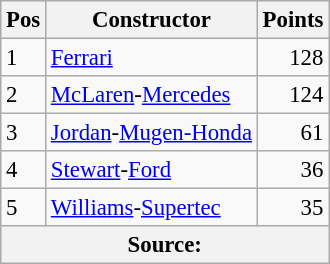<table class="wikitable" style="font-size:95%;">
<tr>
<th>Pos</th>
<th>Constructor</th>
<th>Points</th>
</tr>
<tr>
<td>1</td>
<td> <a href='#'>Ferrari</a></td>
<td align="right">128</td>
</tr>
<tr>
<td>2</td>
<td> <a href='#'>McLaren</a>-<a href='#'>Mercedes</a></td>
<td align="right">124</td>
</tr>
<tr>
<td>3</td>
<td> <a href='#'>Jordan</a>-<a href='#'>Mugen-Honda</a></td>
<td align="right">61</td>
</tr>
<tr>
<td>4</td>
<td> <a href='#'>Stewart</a>-<a href='#'>Ford</a></td>
<td align="right">36</td>
</tr>
<tr>
<td>5</td>
<td> <a href='#'>Williams</a>-<a href='#'>Supertec</a></td>
<td align="right">35</td>
</tr>
<tr>
<th colspan=4>Source: </th>
</tr>
</table>
